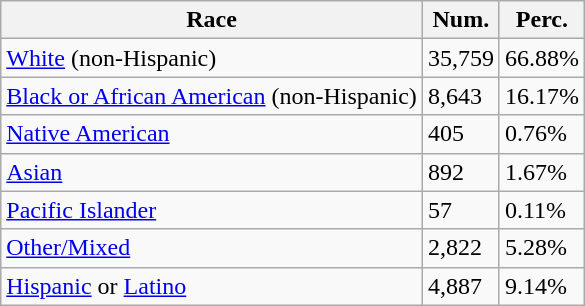<table class="wikitable">
<tr>
<th>Race</th>
<th>Num.</th>
<th>Perc.</th>
</tr>
<tr>
<td><a href='#'>White</a> (non-Hispanic)</td>
<td>35,759</td>
<td>66.88%</td>
</tr>
<tr>
<td><a href='#'>Black or African American</a> (non-Hispanic)</td>
<td>8,643</td>
<td>16.17%</td>
</tr>
<tr>
<td><a href='#'>Native American</a></td>
<td>405</td>
<td>0.76%</td>
</tr>
<tr>
<td><a href='#'>Asian</a></td>
<td>892</td>
<td>1.67%</td>
</tr>
<tr>
<td><a href='#'>Pacific Islander</a></td>
<td>57</td>
<td>0.11%</td>
</tr>
<tr>
<td><a href='#'>Other/Mixed</a></td>
<td>2,822</td>
<td>5.28%</td>
</tr>
<tr>
<td><a href='#'>Hispanic</a> or <a href='#'>Latino</a></td>
<td>4,887</td>
<td>9.14%</td>
</tr>
</table>
